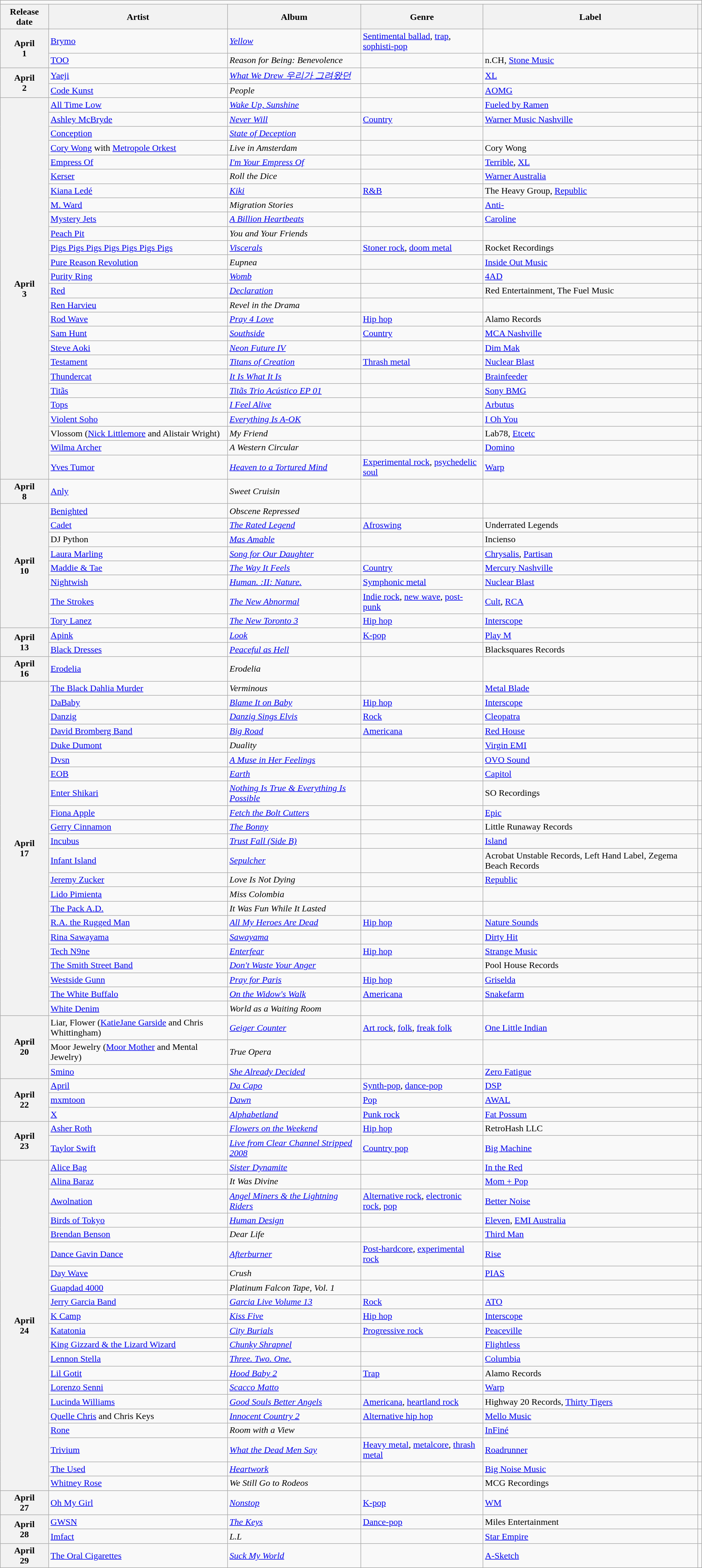<table class="wikitable plainrowheaders">
<tr>
<td colspan="6" style="text-align:center;"></td>
</tr>
<tr>
<th scope="col">Release date</th>
<th scope="col">Artist</th>
<th scope="col">Album</th>
<th scope="col">Genre</th>
<th scope="col">Label</th>
<th scope="col"></th>
</tr>
<tr>
<th scope="row" rowspan="2" style="text-align:center;">April<br>1</th>
<td><a href='#'>Brymo</a></td>
<td><em><a href='#'>Yellow</a></em></td>
<td><a href='#'>Sentimental ballad</a>, <a href='#'>trap</a>, <a href='#'>sophisti-pop</a></td>
<td></td>
<td></td>
</tr>
<tr>
<td><a href='#'>TOO</a></td>
<td><em>Reason for Being: Benevolence</em></td>
<td></td>
<td>n.CH, <a href='#'>Stone Music</a></td>
<td></td>
</tr>
<tr>
<th scope="row" rowspan="2"style="text-align:center;">April<br>2</th>
<td><a href='#'>Yaeji</a></td>
<td><em><a href='#'>What We Drew 우리가 그려왔던</a></em></td>
<td></td>
<td><a href='#'>XL</a></td>
<td></td>
</tr>
<tr>
<td><a href='#'>Code Kunst</a></td>
<td><em>People</em></td>
<td></td>
<td><a href='#'>AOMG</a></td>
<td></td>
</tr>
<tr>
<th scope="row" rowspan="26" style="text-align:center;">April<br>3</th>
<td><a href='#'>All Time Low</a></td>
<td><em><a href='#'>Wake Up, Sunshine</a></em></td>
<td></td>
<td><a href='#'>Fueled by Ramen</a></td>
<td></td>
</tr>
<tr>
<td><a href='#'>Ashley McBryde</a></td>
<td><em><a href='#'>Never Will</a></em></td>
<td><a href='#'>Country</a></td>
<td><a href='#'>Warner Music Nashville</a></td>
<td></td>
</tr>
<tr>
<td><a href='#'>Conception</a></td>
<td><em><a href='#'>State of Deception</a></em></td>
<td></td>
<td></td>
<td></td>
</tr>
<tr>
<td><a href='#'>Cory Wong</a> with <a href='#'>Metropole Orkest</a></td>
<td><em>Live in Amsterdam</em></td>
<td></td>
<td>Cory Wong</td>
<td></td>
</tr>
<tr>
<td><a href='#'>Empress Of</a></td>
<td><em><a href='#'>I'm Your Empress Of</a></em></td>
<td></td>
<td><a href='#'>Terrible</a>, <a href='#'>XL</a></td>
<td></td>
</tr>
<tr>
<td><a href='#'>Kerser</a></td>
<td><em>Roll the Dice</em></td>
<td></td>
<td><a href='#'>Warner Australia</a></td>
<td></td>
</tr>
<tr>
<td><a href='#'>Kiana Ledé</a></td>
<td><em><a href='#'>Kiki</a></em></td>
<td><a href='#'>R&B</a></td>
<td>The Heavy Group, <a href='#'>Republic</a></td>
<td></td>
</tr>
<tr>
<td><a href='#'>M. Ward</a></td>
<td><em>Migration Stories</em></td>
<td></td>
<td><a href='#'>Anti-</a></td>
<td></td>
</tr>
<tr>
<td><a href='#'>Mystery Jets</a></td>
<td><em><a href='#'>A Billion Heartbeats</a></em></td>
<td></td>
<td><a href='#'>Caroline</a></td>
<td></td>
</tr>
<tr>
<td><a href='#'>Peach Pit</a></td>
<td><em>You and Your Friends</em></td>
<td></td>
<td></td>
<td></td>
</tr>
<tr>
<td><a href='#'>Pigs Pigs Pigs Pigs Pigs Pigs Pigs</a></td>
<td><em><a href='#'>Viscerals</a></em></td>
<td><a href='#'>Stoner rock</a>, <a href='#'>doom metal</a></td>
<td>Rocket Recordings</td>
<td></td>
</tr>
<tr>
<td><a href='#'>Pure Reason Revolution</a></td>
<td><em>Eupnea</em></td>
<td></td>
<td><a href='#'>Inside Out Music</a></td>
<td></td>
</tr>
<tr>
<td><a href='#'>Purity Ring</a></td>
<td><em><a href='#'>Womb</a></em></td>
<td></td>
<td><a href='#'>4AD</a></td>
<td></td>
</tr>
<tr>
<td><a href='#'>Red</a></td>
<td><em><a href='#'>Declaration</a></em></td>
<td></td>
<td>Red Entertainment, The Fuel Music</td>
<td></td>
</tr>
<tr>
<td><a href='#'>Ren Harvieu</a></td>
<td><em>Revel in the Drama</em></td>
<td></td>
<td></td>
<td></td>
</tr>
<tr>
<td><a href='#'>Rod Wave</a></td>
<td><em><a href='#'>Pray 4 Love</a></em></td>
<td><a href='#'>Hip hop</a></td>
<td>Alamo Records</td>
<td></td>
</tr>
<tr>
<td><a href='#'>Sam Hunt</a></td>
<td><em><a href='#'>Southside</a></em></td>
<td><a href='#'>Country</a></td>
<td><a href='#'>MCA Nashville</a></td>
<td></td>
</tr>
<tr>
<td><a href='#'>Steve Aoki</a></td>
<td><em><a href='#'>Neon Future IV</a></em></td>
<td></td>
<td><a href='#'>Dim Mak</a></td>
<td></td>
</tr>
<tr>
<td><a href='#'>Testament</a></td>
<td><em><a href='#'>Titans of Creation</a></em></td>
<td><a href='#'>Thrash metal</a></td>
<td><a href='#'>Nuclear Blast</a></td>
<td></td>
</tr>
<tr>
<td><a href='#'>Thundercat</a></td>
<td><em><a href='#'>It Is What It Is</a></em></td>
<td></td>
<td><a href='#'>Brainfeeder</a></td>
<td></td>
</tr>
<tr>
<td><a href='#'>Titãs</a></td>
<td><em><a href='#'>Titãs Trio Acústico EP 01</a></em></td>
<td></td>
<td><a href='#'>Sony BMG</a></td>
<td></td>
</tr>
<tr>
<td><a href='#'>Tops</a></td>
<td><em><a href='#'>I Feel Alive</a></em></td>
<td></td>
<td><a href='#'>Arbutus</a></td>
<td></td>
</tr>
<tr>
<td><a href='#'>Violent Soho</a></td>
<td><em><a href='#'>Everything Is A-OK</a></em></td>
<td></td>
<td><a href='#'>I Oh You</a></td>
<td></td>
</tr>
<tr>
<td>Vlossom (<a href='#'>Nick Littlemore</a> and Alistair Wright)</td>
<td><em>My Friend</em></td>
<td></td>
<td>Lab78, <a href='#'>Etcetc</a></td>
<td></td>
</tr>
<tr>
<td><a href='#'>Wilma Archer</a></td>
<td><em>A Western Circular</em></td>
<td></td>
<td><a href='#'>Domino</a></td>
<td></td>
</tr>
<tr>
<td><a href='#'>Yves Tumor</a></td>
<td><em><a href='#'>Heaven to a Tortured Mind</a></em></td>
<td><a href='#'>Experimental rock</a>, <a href='#'>psychedelic soul</a></td>
<td><a href='#'>Warp</a></td>
<td></td>
</tr>
<tr>
<th scope="row" style="text-align:center;">April<br>8</th>
<td><a href='#'>Anly</a></td>
<td><em>Sweet Cruisin</em></td>
<td></td>
<td></td>
<td></td>
</tr>
<tr>
<th scope="row" rowspan="8" style="text-align:center;">April<br>10</th>
<td><a href='#'>Benighted</a></td>
<td><em>Obscene Repressed</em></td>
<td></td>
<td></td>
<td></td>
</tr>
<tr>
<td><a href='#'>Cadet</a></td>
<td><em><a href='#'>The Rated Legend</a></em></td>
<td><a href='#'>Afroswing</a></td>
<td>Underrated Legends</td>
<td></td>
</tr>
<tr>
<td>DJ Python</td>
<td><em><a href='#'>Mas Amable</a></em></td>
<td></td>
<td>Incienso</td>
<td></td>
</tr>
<tr>
<td><a href='#'>Laura Marling</a></td>
<td><em><a href='#'>Song for Our Daughter</a></em></td>
<td></td>
<td><a href='#'>Chrysalis</a>, <a href='#'>Partisan</a></td>
<td></td>
</tr>
<tr>
<td><a href='#'>Maddie & Tae</a></td>
<td><em><a href='#'>The Way It Feels</a></em></td>
<td><a href='#'>Country</a></td>
<td><a href='#'>Mercury Nashville</a></td>
<td></td>
</tr>
<tr>
<td><a href='#'>Nightwish</a></td>
<td><em><a href='#'>Human. :II: Nature.</a></em></td>
<td><a href='#'>Symphonic metal</a></td>
<td><a href='#'>Nuclear Blast</a></td>
<td></td>
</tr>
<tr>
<td><a href='#'>The Strokes</a></td>
<td><em><a href='#'>The New Abnormal</a></em></td>
<td><a href='#'>Indie rock</a>, <a href='#'>new wave</a>, <a href='#'>post-punk</a></td>
<td><a href='#'>Cult</a>, <a href='#'>RCA</a></td>
<td></td>
</tr>
<tr>
<td><a href='#'>Tory Lanez</a></td>
<td><em><a href='#'>The New Toronto 3</a></em></td>
<td><a href='#'>Hip hop</a></td>
<td><a href='#'>Interscope</a></td>
<td></td>
</tr>
<tr>
<th scope="row" rowspan="2" style="text-align:center;">April<br>13</th>
<td><a href='#'>Apink</a></td>
<td><em><a href='#'>Look</a></em></td>
<td><a href='#'>K-pop</a></td>
<td><a href='#'>Play M</a></td>
<td></td>
</tr>
<tr>
<td><a href='#'>Black Dresses</a></td>
<td><em><a href='#'>Peaceful as Hell</a></em></td>
<td></td>
<td>Blacksquares Records</td>
<td></td>
</tr>
<tr>
<th scope="row" style="text-align:center;">April<br>16</th>
<td><a href='#'>Erodelia</a></td>
<td><em>Erodelia</em></td>
<td></td>
<td></td>
<td></td>
</tr>
<tr>
<th scope="row" rowspan="22" style="text-align:center;">April<br>17</th>
<td><a href='#'>The Black Dahlia Murder</a></td>
<td><em>Verminous</em></td>
<td></td>
<td><a href='#'>Metal Blade</a></td>
<td></td>
</tr>
<tr>
<td><a href='#'>DaBaby</a></td>
<td><em><a href='#'>Blame It on Baby</a></em></td>
<td><a href='#'>Hip hop</a></td>
<td><a href='#'>Interscope</a></td>
<td></td>
</tr>
<tr>
<td><a href='#'>Danzig</a></td>
<td><em><a href='#'>Danzig Sings Elvis</a></em></td>
<td><a href='#'>Rock</a></td>
<td><a href='#'>Cleopatra</a></td>
<td></td>
</tr>
<tr>
<td><a href='#'>David Bromberg Band</a></td>
<td><em><a href='#'>Big Road</a></em></td>
<td><a href='#'>Americana</a></td>
<td><a href='#'>Red House</a></td>
<td></td>
</tr>
<tr>
<td><a href='#'>Duke Dumont</a></td>
<td><em>Duality</em></td>
<td></td>
<td><a href='#'>Virgin EMI</a></td>
<td></td>
</tr>
<tr>
<td><a href='#'>Dvsn</a></td>
<td><em><a href='#'>A Muse in Her Feelings</a></em></td>
<td></td>
<td><a href='#'>OVO Sound</a></td>
<td></td>
</tr>
<tr>
<td><a href='#'>EOB</a></td>
<td><em><a href='#'>Earth</a></em></td>
<td></td>
<td><a href='#'>Capitol</a></td>
<td></td>
</tr>
<tr>
<td><a href='#'>Enter Shikari</a></td>
<td><em><a href='#'>Nothing Is True & Everything Is Possible</a></em></td>
<td></td>
<td>SO Recordings</td>
<td></td>
</tr>
<tr>
<td><a href='#'>Fiona Apple</a></td>
<td><em><a href='#'>Fetch the Bolt Cutters</a></em></td>
<td></td>
<td><a href='#'>Epic</a></td>
<td></td>
</tr>
<tr>
<td><a href='#'>Gerry Cinnamon</a></td>
<td><em><a href='#'>The Bonny</a></em></td>
<td></td>
<td>Little Runaway Records</td>
<td></td>
</tr>
<tr>
<td><a href='#'>Incubus</a></td>
<td><em><a href='#'>Trust Fall (Side B)</a></em></td>
<td></td>
<td><a href='#'>Island</a></td>
<td></td>
</tr>
<tr>
<td><a href='#'>Infant Island</a></td>
<td><em><a href='#'>Sepulcher</a></em></td>
<td></td>
<td>Acrobat Unstable Records, Left Hand Label, Zegema Beach Records</td>
<td></td>
</tr>
<tr>
<td><a href='#'>Jeremy Zucker</a></td>
<td><em>Love Is Not Dying</em></td>
<td></td>
<td><a href='#'>Republic</a></td>
<td></td>
</tr>
<tr>
<td><a href='#'>Lido Pimienta</a></td>
<td><em>Miss Colombia</em></td>
<td></td>
<td></td>
<td></td>
</tr>
<tr>
<td><a href='#'>The Pack A.D.</a></td>
<td><em>It Was Fun While It Lasted</em></td>
<td></td>
<td></td>
<td></td>
</tr>
<tr>
<td><a href='#'>R.A. the Rugged Man</a></td>
<td><em><a href='#'>All My Heroes Are Dead</a></em></td>
<td><a href='#'>Hip hop</a></td>
<td><a href='#'>Nature Sounds</a></td>
<td></td>
</tr>
<tr>
<td><a href='#'>Rina Sawayama</a></td>
<td><em><a href='#'>Sawayama</a></em></td>
<td></td>
<td><a href='#'>Dirty Hit</a></td>
<td></td>
</tr>
<tr>
<td><a href='#'>Tech N9ne</a></td>
<td><em><a href='#'>Enterfear</a></em></td>
<td><a href='#'>Hip hop</a></td>
<td><a href='#'>Strange Music</a></td>
<td></td>
</tr>
<tr>
<td><a href='#'>The Smith Street Band</a></td>
<td><em><a href='#'>Don't Waste Your Anger</a></em></td>
<td></td>
<td>Pool House Records</td>
<td></td>
</tr>
<tr>
<td><a href='#'>Westside Gunn</a></td>
<td><em><a href='#'>Pray for Paris</a></em></td>
<td><a href='#'>Hip hop</a></td>
<td><a href='#'>Griselda</a></td>
<td></td>
</tr>
<tr>
<td><a href='#'>The White Buffalo</a></td>
<td><em><a href='#'>On the Widow's Walk</a></em></td>
<td><a href='#'>Americana</a></td>
<td><a href='#'>Snakefarm</a></td>
<td></td>
</tr>
<tr>
<td><a href='#'>White Denim</a></td>
<td><em>World as a Waiting Room</em></td>
<td></td>
<td></td>
<td></td>
</tr>
<tr>
<th scope="row" rowspan="3" style="text-align:center;">April<br>20</th>
<td>Liar, Flower (<a href='#'>KatieJane Garside</a> and Chris Whittingham)</td>
<td><em><a href='#'>Geiger Counter</a></em></td>
<td><a href='#'>Art rock</a>, <a href='#'>folk</a>, <a href='#'>freak folk</a></td>
<td><a href='#'>One Little Indian</a></td>
<td></td>
</tr>
<tr>
<td>Moor Jewelry (<a href='#'>Moor Mother</a> and Mental Jewelry)</td>
<td><em>True Opera</em></td>
<td></td>
<td></td>
<td></td>
</tr>
<tr>
<td><a href='#'>Smino</a></td>
<td><em><a href='#'>She Already Decided</a></em></td>
<td></td>
<td><a href='#'>Zero Fatigue</a></td>
<td></td>
</tr>
<tr>
<th scope="row" rowspan="3" style="text-align:center;">April<br>22</th>
<td><a href='#'>April</a></td>
<td><em><a href='#'>Da Capo</a></em></td>
<td><a href='#'>Synth-pop</a>, <a href='#'>dance-pop</a></td>
<td><a href='#'>DSP</a></td>
<td></td>
</tr>
<tr>
<td><a href='#'>mxmtoon</a></td>
<td><em><a href='#'>Dawn</a></em></td>
<td><a href='#'>Pop</a></td>
<td><a href='#'>AWAL</a></td>
<td></td>
</tr>
<tr>
<td><a href='#'>X</a></td>
<td><em><a href='#'>Alphabetland</a></em></td>
<td><a href='#'>Punk rock</a></td>
<td><a href='#'>Fat Possum</a></td>
<td></td>
</tr>
<tr>
<th scope="row" rowspan="2" style="text-align:center;">April<br>23</th>
<td><a href='#'>Asher Roth</a></td>
<td><em><a href='#'>Flowers on the Weekend</a></em></td>
<td><a href='#'>Hip hop</a></td>
<td>RetroHash LLC</td>
<td></td>
</tr>
<tr>
<td><a href='#'>Taylor Swift</a></td>
<td><em><a href='#'>Live from Clear Channel Stripped 2008</a></em></td>
<td><a href='#'>Country pop</a></td>
<td><a href='#'>Big Machine</a></td>
<td></td>
</tr>
<tr>
<th scope="row" rowspan="21" style="text-align:center;">April<br>24</th>
<td><a href='#'>Alice Bag</a></td>
<td><em><a href='#'>Sister Dynamite</a></em></td>
<td></td>
<td><a href='#'>In the Red</a></td>
<td></td>
</tr>
<tr>
<td><a href='#'>Alina Baraz</a></td>
<td><em>It Was Divine</em></td>
<td></td>
<td><a href='#'>Mom + Pop</a></td>
<td></td>
</tr>
<tr>
<td><a href='#'>Awolnation</a></td>
<td><em><a href='#'>Angel Miners & the Lightning Riders</a></em></td>
<td><a href='#'>Alternative rock</a>, <a href='#'>electronic rock</a>, <a href='#'>pop</a></td>
<td><a href='#'>Better Noise</a></td>
<td></td>
</tr>
<tr>
<td><a href='#'>Birds of Tokyo</a></td>
<td><em><a href='#'>Human Design</a></em></td>
<td></td>
<td><a href='#'>Eleven</a>, <a href='#'>EMI Australia</a></td>
<td></td>
</tr>
<tr>
<td><a href='#'>Brendan Benson</a></td>
<td><em>Dear Life</em></td>
<td></td>
<td><a href='#'>Third Man</a></td>
<td></td>
</tr>
<tr>
<td><a href='#'>Dance Gavin Dance</a></td>
<td><em><a href='#'>Afterburner</a></em></td>
<td><a href='#'>Post-hardcore</a>, <a href='#'>experimental rock</a></td>
<td><a href='#'>Rise</a></td>
<td></td>
</tr>
<tr>
<td><a href='#'>Day Wave</a></td>
<td><em>Crush</em></td>
<td></td>
<td><a href='#'>PIAS</a></td>
<td></td>
</tr>
<tr>
<td><a href='#'>Guapdad 4000</a></td>
<td><em>Platinum Falcon Tape, Vol. 1</em></td>
<td></td>
<td></td>
<td></td>
</tr>
<tr>
<td><a href='#'>Jerry Garcia Band</a></td>
<td><em><a href='#'>Garcia Live Volume 13</a></em></td>
<td><a href='#'>Rock</a></td>
<td><a href='#'>ATO</a></td>
<td></td>
</tr>
<tr>
<td><a href='#'>K Camp</a></td>
<td><em><a href='#'>Kiss Five</a></em></td>
<td><a href='#'>Hip hop</a></td>
<td><a href='#'>Interscope</a></td>
<td></td>
</tr>
<tr>
<td><a href='#'>Katatonia</a></td>
<td><em><a href='#'>City Burials</a></em></td>
<td><a href='#'>Progressive rock</a></td>
<td><a href='#'>Peaceville</a></td>
<td></td>
</tr>
<tr>
<td><a href='#'>King Gizzard & the Lizard Wizard</a></td>
<td><em><a href='#'>Chunky Shrapnel</a></em></td>
<td></td>
<td><a href='#'>Flightless</a></td>
<td></td>
</tr>
<tr>
<td><a href='#'>Lennon Stella</a></td>
<td><em><a href='#'>Three. Two. One.</a></em></td>
<td></td>
<td><a href='#'>Columbia</a></td>
<td></td>
</tr>
<tr>
<td><a href='#'>Lil Gotit</a></td>
<td><em><a href='#'>Hood Baby 2</a></em></td>
<td><a href='#'>Trap</a></td>
<td>Alamo Records</td>
<td></td>
</tr>
<tr>
<td><a href='#'>Lorenzo Senni</a></td>
<td><em><a href='#'>Scacco Matto</a></em></td>
<td></td>
<td><a href='#'>Warp</a></td>
<td></td>
</tr>
<tr>
<td><a href='#'>Lucinda Williams</a></td>
<td><em><a href='#'>Good Souls Better Angels</a></em></td>
<td><a href='#'>Americana</a>, <a href='#'>heartland rock</a></td>
<td>Highway 20 Records, <a href='#'>Thirty Tigers</a></td>
<td></td>
</tr>
<tr>
<td><a href='#'>Quelle Chris</a> and Chris Keys</td>
<td><em><a href='#'>Innocent Country 2</a></em></td>
<td><a href='#'>Alternative hip hop</a></td>
<td><a href='#'>Mello Music</a></td>
<td></td>
</tr>
<tr>
<td><a href='#'>Rone</a></td>
<td><em>Room with a View</em></td>
<td></td>
<td><a href='#'>InFiné</a></td>
<td></td>
</tr>
<tr>
<td><a href='#'>Trivium</a></td>
<td><em><a href='#'>What the Dead Men Say</a></em></td>
<td><a href='#'>Heavy metal</a>, <a href='#'>metalcore</a>, <a href='#'>thrash metal</a></td>
<td><a href='#'>Roadrunner</a></td>
<td></td>
</tr>
<tr>
<td><a href='#'>The Used</a></td>
<td><em><a href='#'>Heartwork</a></em></td>
<td></td>
<td><a href='#'>Big Noise Music</a></td>
<td></td>
</tr>
<tr>
<td><a href='#'>Whitney Rose</a></td>
<td><em>We Still Go to Rodeos</em></td>
<td></td>
<td>MCG Recordings</td>
<td></td>
</tr>
<tr>
<th scope="row" style="text-align:center;">April<br>27</th>
<td><a href='#'>Oh My Girl</a></td>
<td><em><a href='#'>Nonstop</a></em></td>
<td><a href='#'>K-pop</a></td>
<td><a href='#'>WM</a></td>
<td></td>
</tr>
<tr>
<th scope="row" rowspan="2" style="text-align:center;">April<br>28</th>
<td><a href='#'>GWSN</a></td>
<td><em><a href='#'>The Keys</a></em></td>
<td><a href='#'>Dance-pop</a></td>
<td>Miles Entertainment</td>
<td></td>
</tr>
<tr>
<td><a href='#'>Imfact</a></td>
<td><em>L.L</em></td>
<td></td>
<td><a href='#'>Star Empire</a></td>
<td></td>
</tr>
<tr>
<th scope="row" style="text-align:center;">April<br>29</th>
<td><a href='#'>The Oral Cigarettes</a></td>
<td><em><a href='#'>Suck My World</a></em></td>
<td></td>
<td><a href='#'>A-Sketch</a></td>
<td></td>
</tr>
</table>
